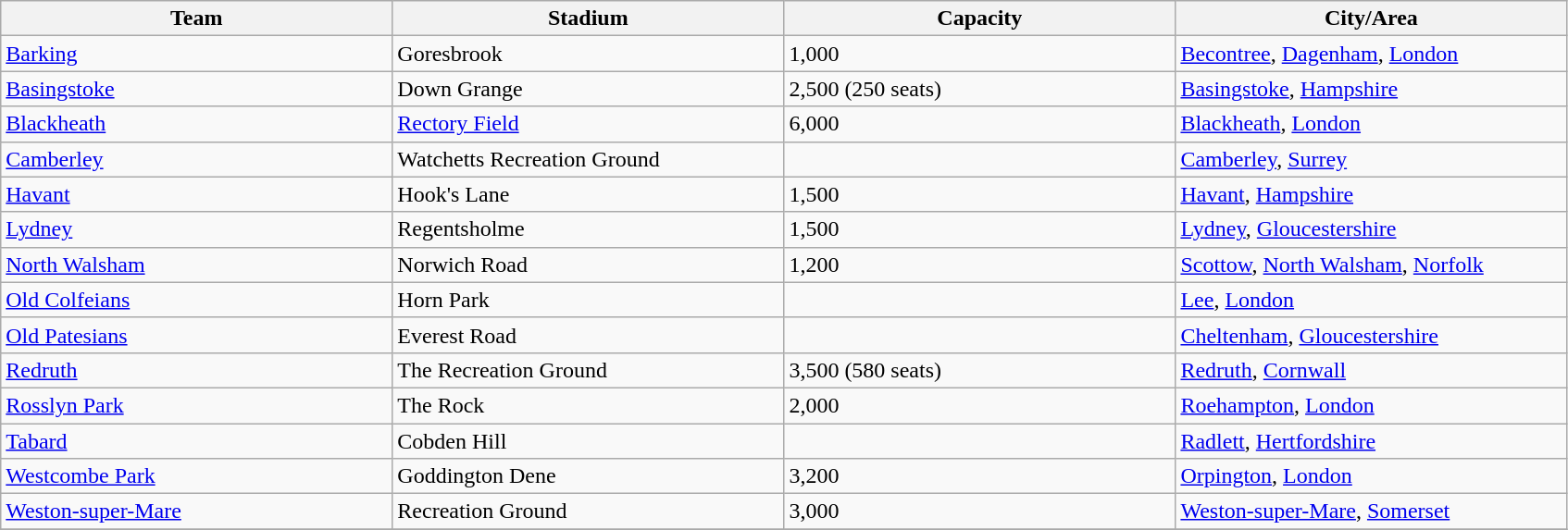<table class="wikitable sortable">
<tr>
<th width=20%>Team</th>
<th width=20%>Stadium</th>
<th width=20%>Capacity</th>
<th width=20%>City/Area</th>
</tr>
<tr>
<td><a href='#'>Barking</a></td>
<td>Goresbrook</td>
<td>1,000</td>
<td><a href='#'>Becontree</a>, <a href='#'>Dagenham</a>, <a href='#'>London</a></td>
</tr>
<tr>
<td><a href='#'>Basingstoke</a></td>
<td>Down Grange</td>
<td>2,500 (250 seats)</td>
<td><a href='#'>Basingstoke</a>, <a href='#'>Hampshire</a></td>
</tr>
<tr>
<td><a href='#'>Blackheath</a></td>
<td><a href='#'>Rectory Field</a></td>
<td>6,000</td>
<td><a href='#'>Blackheath</a>, <a href='#'>London</a></td>
</tr>
<tr>
<td><a href='#'>Camberley</a></td>
<td>Watchetts Recreation Ground</td>
<td></td>
<td><a href='#'>Camberley</a>, <a href='#'>Surrey</a></td>
</tr>
<tr>
<td><a href='#'>Havant</a></td>
<td>Hook's Lane</td>
<td>1,500</td>
<td><a href='#'>Havant</a>, <a href='#'>Hampshire</a></td>
</tr>
<tr>
<td><a href='#'>Lydney</a></td>
<td>Regentsholme</td>
<td>1,500</td>
<td><a href='#'>Lydney</a>, <a href='#'>Gloucestershire</a></td>
</tr>
<tr>
<td><a href='#'>North Walsham</a></td>
<td>Norwich Road</td>
<td>1,200</td>
<td><a href='#'>Scottow</a>, <a href='#'>North Walsham</a>, <a href='#'>Norfolk</a></td>
</tr>
<tr>
<td><a href='#'>Old Colfeians</a></td>
<td>Horn Park</td>
<td></td>
<td><a href='#'>Lee</a>, <a href='#'>London</a></td>
</tr>
<tr>
<td><a href='#'>Old Patesians</a></td>
<td>Everest Road</td>
<td></td>
<td><a href='#'>Cheltenham</a>, <a href='#'>Gloucestershire</a></td>
</tr>
<tr>
<td><a href='#'>Redruth</a></td>
<td>The Recreation Ground</td>
<td>3,500 (580 seats)</td>
<td><a href='#'>Redruth</a>, <a href='#'>Cornwall</a></td>
</tr>
<tr>
<td><a href='#'>Rosslyn Park</a></td>
<td>The Rock</td>
<td>2,000</td>
<td><a href='#'>Roehampton</a>, <a href='#'>London</a></td>
</tr>
<tr>
<td><a href='#'>Tabard</a></td>
<td>Cobden Hill</td>
<td></td>
<td><a href='#'>Radlett</a>, <a href='#'>Hertfordshire</a></td>
</tr>
<tr>
<td><a href='#'>Westcombe Park</a></td>
<td>Goddington Dene</td>
<td>3,200</td>
<td><a href='#'>Orpington</a>, <a href='#'>London</a></td>
</tr>
<tr>
<td><a href='#'>Weston-super-Mare</a></td>
<td>Recreation Ground</td>
<td>3,000</td>
<td><a href='#'>Weston-super-Mare</a>, <a href='#'>Somerset</a></td>
</tr>
<tr>
</tr>
</table>
